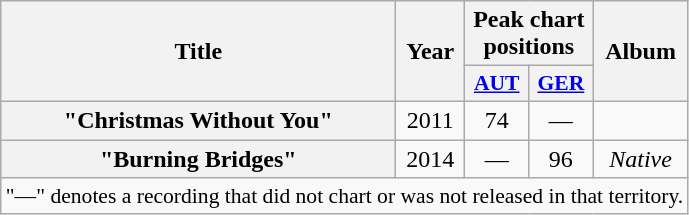<table class="wikitable plainrowheaders" style="text-align:center;" border="1">
<tr>
<th scope="col" rowspan="2" style="width:16em;">Title</th>
<th scope="col" rowspan="2">Year</th>
<th scope="col" colspan="2">Peak chart positions</th>
<th scope="col" rowspan="2">Album</th>
</tr>
<tr>
<th scope="col" style="width:2.5em;font-size:90%;"><a href='#'>AUT</a><br></th>
<th scope="col" style="width:2.5em;font-size:90%;"><a href='#'>GER</a><br></th>
</tr>
<tr>
<th scope="row">"Christmas Without You"</th>
<td>2011</td>
<td>74</td>
<td>—</td>
<td></td>
</tr>
<tr>
<th scope="row">"Burning Bridges"</th>
<td>2014</td>
<td>—</td>
<td>96</td>
<td><em>Native</em></td>
</tr>
<tr>
<td colspan="14" style="font-size:90%">"—" denotes a recording that did not chart or was not released in that territory.</td>
</tr>
</table>
